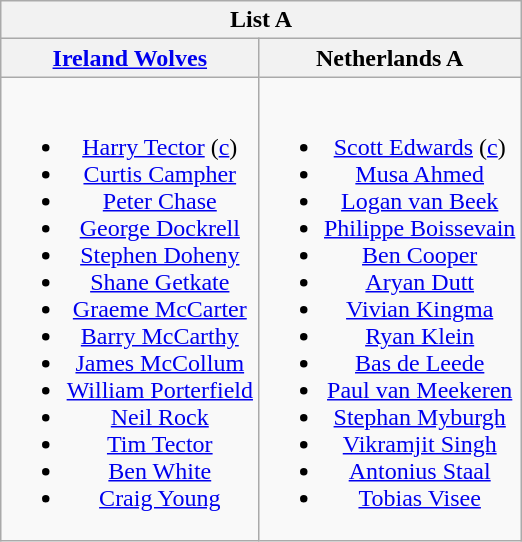<table class="wikitable" style="text-align:center; margin:auto">
<tr>
<th colspan="2">List A</th>
</tr>
<tr>
<th> <a href='#'>Ireland Wolves</a></th>
<th> Netherlands A</th>
</tr>
<tr style="vertical-align:top">
<td><br><ul><li><a href='#'>Harry Tector</a> (<a href='#'>c</a>)</li><li><a href='#'>Curtis Campher</a></li><li><a href='#'>Peter Chase</a></li><li><a href='#'>George Dockrell</a></li><li><a href='#'>Stephen Doheny</a></li><li><a href='#'>Shane Getkate</a></li><li><a href='#'>Graeme McCarter</a></li><li><a href='#'>Barry McCarthy</a></li><li><a href='#'>James McCollum</a></li><li><a href='#'>William Porterfield</a></li><li><a href='#'>Neil Rock</a></li><li><a href='#'>Tim Tector</a></li><li><a href='#'>Ben White</a></li><li><a href='#'>Craig Young</a></li></ul></td>
<td><br><ul><li><a href='#'>Scott Edwards</a> (<a href='#'>c</a>)</li><li><a href='#'>Musa Ahmed</a></li><li><a href='#'>Logan van Beek</a></li><li><a href='#'>Philippe Boissevain</a></li><li><a href='#'>Ben Cooper</a></li><li><a href='#'>Aryan Dutt</a></li><li><a href='#'>Vivian Kingma</a></li><li><a href='#'>Ryan Klein</a></li><li><a href='#'>Bas de Leede</a></li><li><a href='#'>Paul van Meekeren</a></li><li><a href='#'>Stephan Myburgh</a></li><li><a href='#'>Vikramjit Singh</a></li><li><a href='#'>Antonius Staal</a></li><li><a href='#'>Tobias Visee</a></li></ul></td>
</tr>
</table>
